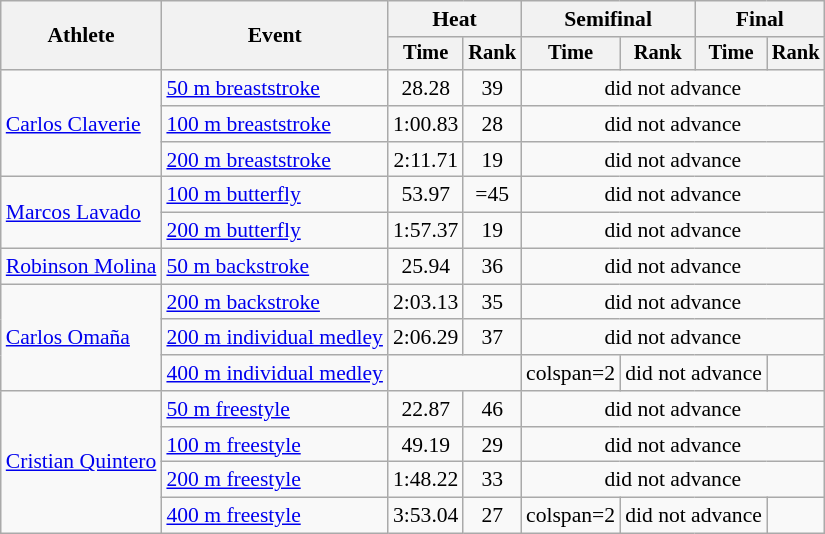<table class=wikitable style="font-size:90%">
<tr>
<th rowspan="2">Athlete</th>
<th rowspan="2">Event</th>
<th colspan="2">Heat</th>
<th colspan="2">Semifinal</th>
<th colspan="2">Final</th>
</tr>
<tr style="font-size:95%">
<th>Time</th>
<th>Rank</th>
<th>Time</th>
<th>Rank</th>
<th>Time</th>
<th>Rank</th>
</tr>
<tr align=center>
<td align=left rowspan=3><a href='#'>Carlos Claverie</a></td>
<td align=left><a href='#'>50 m breaststroke</a></td>
<td>28.28</td>
<td>39</td>
<td colspan=4>did not advance</td>
</tr>
<tr align=center>
<td align=left><a href='#'>100 m breaststroke</a></td>
<td>1:00.83</td>
<td>28</td>
<td colspan=4>did not advance</td>
</tr>
<tr align=center>
<td align=left><a href='#'>200 m breaststroke</a></td>
<td>2:11.71</td>
<td>19</td>
<td colspan=4>did not advance</td>
</tr>
<tr align=center>
<td align=left rowspan=2><a href='#'>Marcos Lavado</a></td>
<td align=left><a href='#'>100 m butterfly</a></td>
<td>53.97</td>
<td>=45</td>
<td colspan=4>did not advance</td>
</tr>
<tr align=center>
<td align=left><a href='#'>200 m butterfly</a></td>
<td>1:57.37</td>
<td>19</td>
<td colspan=4>did not advance</td>
</tr>
<tr align=center>
<td align=left><a href='#'>Robinson Molina</a></td>
<td align=left><a href='#'>50 m backstroke</a></td>
<td>25.94</td>
<td>36</td>
<td colspan=4>did not advance</td>
</tr>
<tr align=center>
<td align=left rowspan=3><a href='#'>Carlos Omaña</a></td>
<td align=left><a href='#'>200 m backstroke</a></td>
<td>2:03.13</td>
<td>35</td>
<td colspan=4>did not advance</td>
</tr>
<tr align=center>
<td align=left><a href='#'>200 m individual medley</a></td>
<td>2:06.29</td>
<td>37</td>
<td colspan=4>did not advance</td>
</tr>
<tr align=center>
<td align=left><a href='#'>400 m individual medley</a></td>
<td colspan=2></td>
<td>colspan=2 </td>
<td colspan=2>did not advance</td>
</tr>
<tr align=center>
<td align=left rowspan=4><a href='#'>Cristian Quintero</a></td>
<td align=left><a href='#'>50 m freestyle</a></td>
<td>22.87</td>
<td>46</td>
<td colspan=4>did not advance</td>
</tr>
<tr align=center>
<td align=left><a href='#'>100 m freestyle</a></td>
<td>49.19</td>
<td>29</td>
<td colspan=4>did not advance</td>
</tr>
<tr align=center>
<td align=left><a href='#'>200 m freestyle</a></td>
<td>1:48.22</td>
<td>33</td>
<td colspan=4>did not advance</td>
</tr>
<tr align=center>
<td align=left><a href='#'>400 m freestyle</a></td>
<td>3:53.04</td>
<td>27</td>
<td>colspan=2 </td>
<td colspan=2>did not advance</td>
</tr>
</table>
